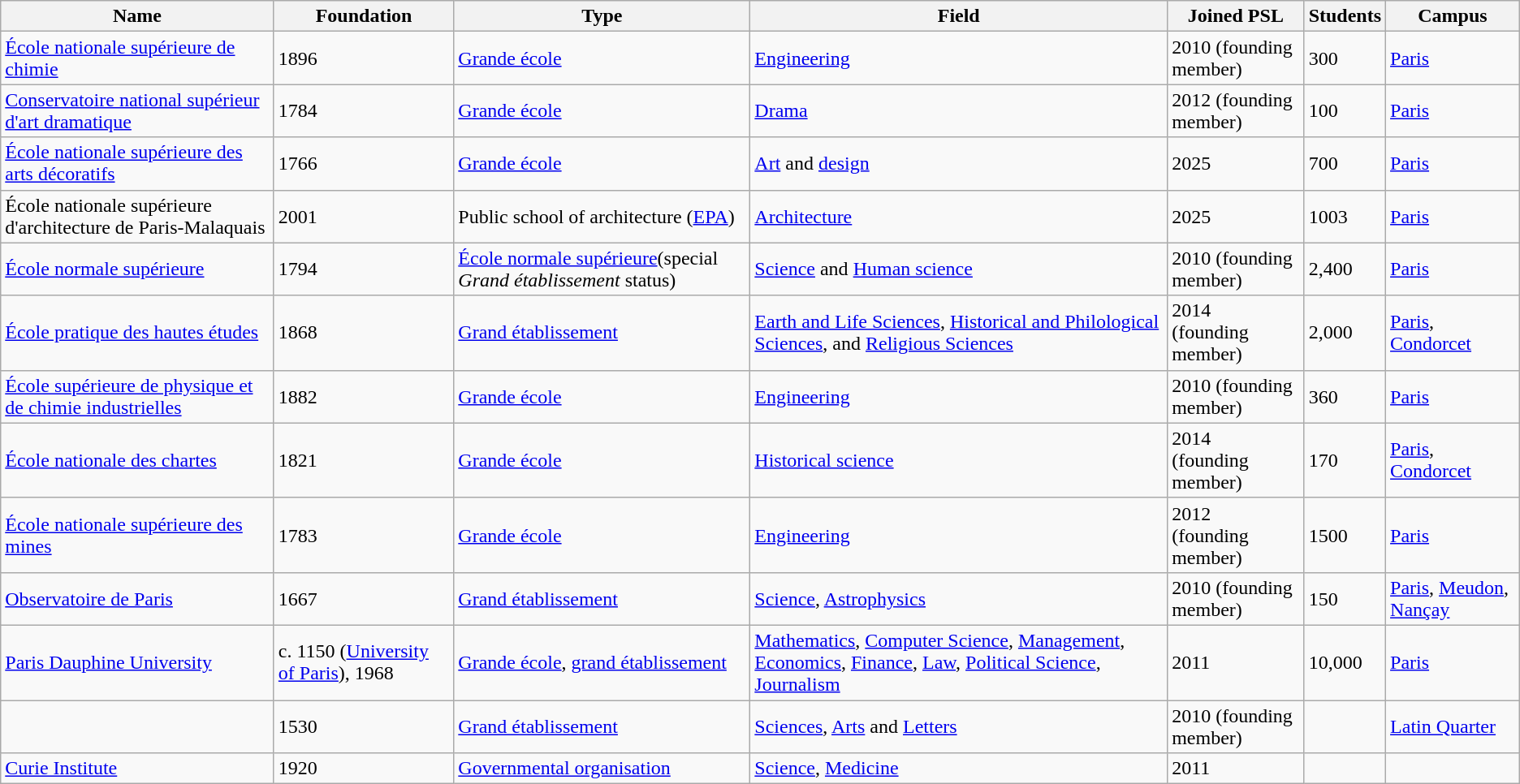<table class="wikitable sortable">
<tr>
<th>Name</th>
<th>Foundation</th>
<th>Type</th>
<th>Field</th>
<th>Joined PSL</th>
<th>Students</th>
<th>Campus</th>
</tr>
<tr>
<td><a href='#'>École nationale supérieure de chimie</a></td>
<td>1896</td>
<td><a href='#'>Grande école</a></td>
<td><a href='#'>Engineering</a></td>
<td>2010 (founding member)</td>
<td>300</td>
<td><a href='#'>Paris</a></td>
</tr>
<tr>
<td><a href='#'>Conservatoire national supérieur d'art dramatique</a></td>
<td>1784</td>
<td><a href='#'>Grande école</a></td>
<td><a href='#'>Drama</a></td>
<td>2012 (founding member)</td>
<td>100</td>
<td><a href='#'>Paris</a></td>
</tr>
<tr>
<td><a href='#'>École nationale supérieure des arts décoratifs</a></td>
<td>1766</td>
<td><a href='#'>Grande école</a></td>
<td><a href='#'>Art</a> and <a href='#'>design</a></td>
<td>2025</td>
<td>700</td>
<td><a href='#'>Paris</a></td>
</tr>
<tr>
<td>École nationale supérieure d'architecture de Paris-Malaquais</td>
<td>2001</td>
<td>Public school of architecture (<a href='#'>EPA</a>)</td>
<td><a href='#'>Architecture</a></td>
<td>2025</td>
<td>1003</td>
<td><a href='#'>Paris</a></td>
</tr>
<tr>
<td><a href='#'>École normale supérieure</a></td>
<td>1794</td>
<td><a href='#'>École normale supérieure</a>(special <em>Grand établissement</em> status)</td>
<td><a href='#'>Science</a> and <a href='#'>Human science</a></td>
<td>2010 (founding member)</td>
<td>2,400</td>
<td><a href='#'>Paris</a></td>
</tr>
<tr>
<td><a href='#'>École pratique des hautes études</a></td>
<td>1868</td>
<td><a href='#'>Grand établissement</a></td>
<td><a href='#'>Earth and Life Sciences</a>, <a href='#'>Historical and Philological Sciences</a>, and <a href='#'>Religious Sciences</a></td>
<td>2014<br>(founding member)</td>
<td>2,000</td>
<td><a href='#'>Paris</a>, <a href='#'>Condorcet</a></td>
</tr>
<tr>
<td><a href='#'>École supérieure de physique et de chimie industrielles</a></td>
<td>1882</td>
<td><a href='#'>Grande école</a></td>
<td><a href='#'>Engineering</a></td>
<td>2010 (founding member)</td>
<td>360</td>
<td><a href='#'>Paris</a></td>
</tr>
<tr>
<td><a href='#'>École nationale des chartes</a></td>
<td>1821</td>
<td><a href='#'>Grande école</a></td>
<td><a href='#'>Historical science</a></td>
<td>2014<br>(founding member)</td>
<td>170</td>
<td><a href='#'>Paris</a>, <a href='#'>Condorcet</a></td>
</tr>
<tr>
<td><a href='#'>École nationale supérieure des mines</a></td>
<td>1783</td>
<td><a href='#'>Grande école</a></td>
<td><a href='#'>Engineering</a></td>
<td>2012<br>(founding member)</td>
<td>1500</td>
<td><a href='#'>Paris</a></td>
</tr>
<tr>
<td><a href='#'>Observatoire de Paris</a></td>
<td>1667</td>
<td><a href='#'>Grand établissement</a></td>
<td><a href='#'>Science</a>, <a href='#'>Astrophysics</a></td>
<td>2010 (founding member)</td>
<td>150</td>
<td><a href='#'>Paris</a>, <a href='#'>Meudon</a>, <a href='#'>Nançay</a></td>
</tr>
<tr>
<td><a href='#'>Paris Dauphine University</a></td>
<td>c. 1150 (<a href='#'>University of Paris</a>), 1968</td>
<td><a href='#'>Grande école</a>, <a href='#'>grand établissement</a></td>
<td><a href='#'>Mathematics</a>, <a href='#'>Computer Science</a>, <a href='#'>Management</a>, <a href='#'>Economics</a>, <a href='#'>Finance</a>, <a href='#'>Law</a>, <a href='#'>Political Science</a>, <a href='#'>Journalism</a></td>
<td>2011</td>
<td>10,000</td>
<td><a href='#'>Paris</a></td>
</tr>
<tr>
<td></td>
<td>1530</td>
<td><a href='#'>Grand établissement</a></td>
<td><a href='#'>Sciences</a>, <a href='#'>Arts</a> and <a href='#'>Letters</a></td>
<td>2010 (founding member)</td>
<td></td>
<td><a href='#'>Latin Quarter</a></td>
</tr>
<tr>
<td><a href='#'>Curie Institute</a></td>
<td>1920</td>
<td><a href='#'>Governmental organisation</a></td>
<td><a href='#'>Science</a>, <a href='#'>Medicine</a></td>
<td>2011</td>
<td></td>
<td></td>
</tr>
</table>
